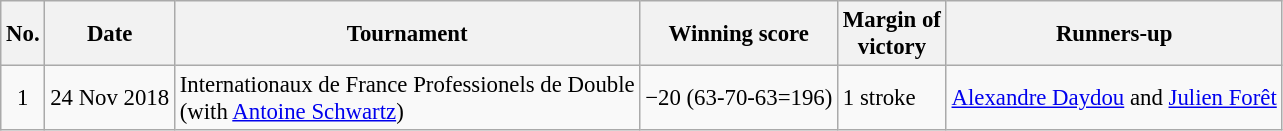<table class="wikitable" style="font-size:95%;">
<tr>
<th>No.</th>
<th>Date</th>
<th>Tournament</th>
<th>Winning score</th>
<th>Margin of<br>victory</th>
<th>Runners-up</th>
</tr>
<tr>
<td align=center>1</td>
<td align=right>24 Nov 2018</td>
<td>Internationaux de France Professionels de Double<br>(with  <a href='#'>Antoine Schwartz</a>)</td>
<td>−20 (63-70-63=196)</td>
<td>1 stroke</td>
<td> <a href='#'>Alexandre Daydou</a> and  <a href='#'>Julien Forêt</a></td>
</tr>
</table>
